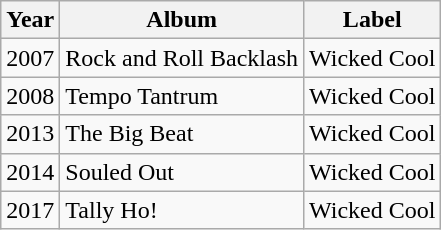<table class="wikitable">
<tr>
<th>Year</th>
<th>Album</th>
<th>Label</th>
</tr>
<tr>
<td>2007</td>
<td>Rock and Roll Backlash</td>
<td>Wicked Cool</td>
</tr>
<tr>
<td>2008</td>
<td>Tempo Tantrum</td>
<td>Wicked Cool</td>
</tr>
<tr>
<td>2013</td>
<td>The Big Beat</td>
<td>Wicked Cool</td>
</tr>
<tr>
<td>2014</td>
<td>Souled Out</td>
<td>Wicked Cool</td>
</tr>
<tr>
<td>2017</td>
<td>Tally Ho!</td>
<td>Wicked Cool</td>
</tr>
</table>
